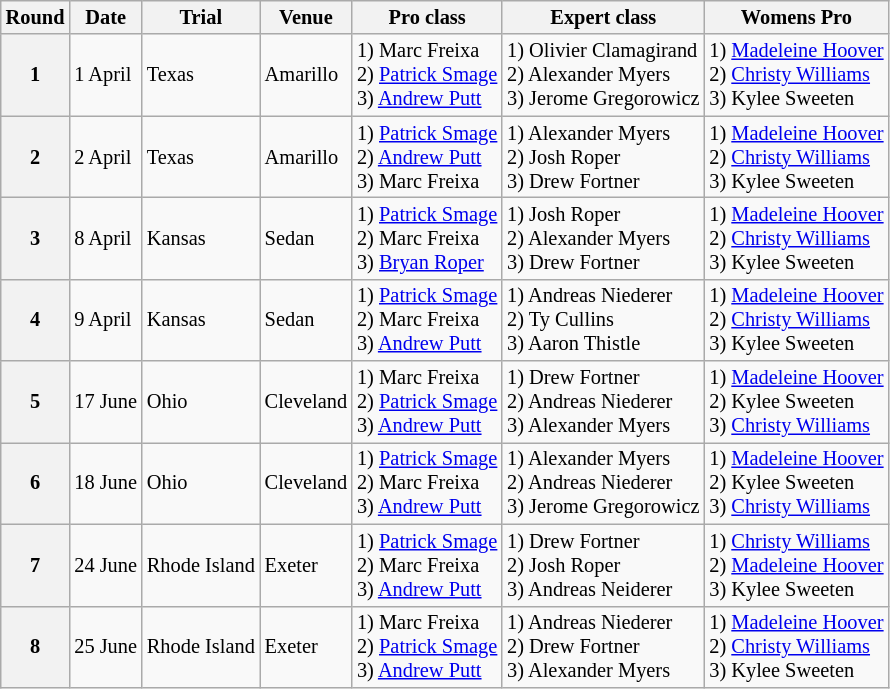<table class="wikitable" style="font-size: 85%;">
<tr>
<th>Round</th>
<th>Date</th>
<th>Trial</th>
<th>Venue</th>
<th>Pro class</th>
<th>Expert class</th>
<th>Womens Pro</th>
</tr>
<tr>
<th>1</th>
<td>1 April</td>
<td> Texas</td>
<td>Amarillo</td>
<td>1) Marc Freixa <br>2) <a href='#'>Patrick Smage</a> <br>3) <a href='#'>Andrew Putt</a></td>
<td>1) Olivier Clamagirand <br>2) Alexander Myers <br>3) Jerome Gregorowicz</td>
<td>1) <a href='#'>Madeleine Hoover</a> <br>2) <a href='#'>Christy Williams</a> <br>3) Kylee Sweeten</td>
</tr>
<tr>
<th>2</th>
<td>2 April</td>
<td> Texas</td>
<td>Amarillo</td>
<td>1) <a href='#'>Patrick Smage</a> <br>2) <a href='#'>Andrew Putt</a> <br>3) Marc Freixa</td>
<td>1) Alexander Myers <br>2) Josh Roper <br>3) Drew Fortner</td>
<td>1) <a href='#'>Madeleine Hoover</a> <br>2) <a href='#'>Christy Williams</a> <br>3) Kylee Sweeten</td>
</tr>
<tr>
<th>3</th>
<td>8 April</td>
<td> Kansas</td>
<td>Sedan</td>
<td>1) <a href='#'>Patrick Smage</a> <br>2) Marc Freixa <br>3) <a href='#'>Bryan Roper</a></td>
<td>1) Josh Roper <br>2) Alexander Myers <br>3) Drew Fortner</td>
<td>1) <a href='#'>Madeleine Hoover</a> <br>2) <a href='#'>Christy Williams</a> <br>3) Kylee Sweeten</td>
</tr>
<tr>
<th>4</th>
<td>9 April</td>
<td> Kansas</td>
<td>Sedan</td>
<td>1) <a href='#'>Patrick Smage</a> <br>2) Marc Freixa <br>3) <a href='#'>Andrew Putt</a></td>
<td>1) Andreas Niederer <br>2) Ty Cullins <br>3) Aaron Thistle</td>
<td>1) <a href='#'>Madeleine Hoover</a> <br>2) <a href='#'>Christy Williams</a> <br>3) Kylee Sweeten</td>
</tr>
<tr>
<th>5</th>
<td>17 June</td>
<td> Ohio</td>
<td>Cleveland</td>
<td>1) Marc Freixa <br>2) <a href='#'>Patrick Smage</a> <br>3) <a href='#'>Andrew Putt</a></td>
<td>1) Drew Fortner <br>2) Andreas Niederer <br>3) Alexander Myers</td>
<td>1) <a href='#'>Madeleine Hoover</a> <br>2) Kylee Sweeten <br>3) <a href='#'>Christy Williams</a></td>
</tr>
<tr>
<th>6</th>
<td>18 June</td>
<td> Ohio</td>
<td>Cleveland</td>
<td>1) <a href='#'>Patrick Smage</a> <br>2) Marc Freixa <br>3) <a href='#'>Andrew Putt</a></td>
<td>1) Alexander Myers <br>2) Andreas Niederer <br>3) Jerome Gregorowicz</td>
<td>1) <a href='#'>Madeleine Hoover</a> <br>2) Kylee Sweeten <br>3) <a href='#'>Christy Williams</a></td>
</tr>
<tr>
<th>7</th>
<td>24 June</td>
<td> Rhode Island</td>
<td>Exeter</td>
<td>1) <a href='#'>Patrick Smage</a> <br>2) Marc Freixa <br>3) <a href='#'>Andrew Putt</a></td>
<td>1) Drew Fortner <br>2) Josh Roper <br>3) Andreas Neiderer</td>
<td>1) <a href='#'>Christy Williams</a> <br>2) <a href='#'>Madeleine Hoover</a> <br>3) Kylee Sweeten</td>
</tr>
<tr>
<th>8</th>
<td>25 June</td>
<td> Rhode Island</td>
<td>Exeter</td>
<td>1) Marc Freixa <br>2) <a href='#'>Patrick Smage</a> <br>3) <a href='#'>Andrew Putt</a></td>
<td>1) Andreas Niederer <br>2) Drew Fortner <br>3) Alexander Myers</td>
<td>1) <a href='#'>Madeleine Hoover</a> <br>2) <a href='#'>Christy Williams</a> <br>3) Kylee Sweeten</td>
</tr>
</table>
